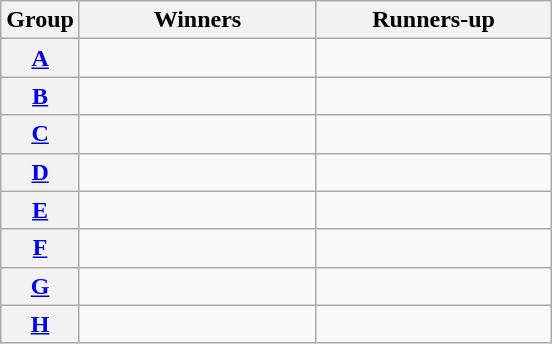<table class="wikitable">
<tr>
<th>Group</th>
<th width="150">Winners</th>
<th width="150">Runners-up</th>
</tr>
<tr>
<th><a href='#'>A</a></th>
<td></td>
<td></td>
</tr>
<tr>
<th><a href='#'>B</a></th>
<td></td>
<td></td>
</tr>
<tr>
<th><a href='#'>C</a></th>
<td></td>
<td></td>
</tr>
<tr>
<th><a href='#'>D</a></th>
<td></td>
<td></td>
</tr>
<tr>
<th><a href='#'>E</a></th>
<td></td>
<td></td>
</tr>
<tr>
<th><a href='#'>F</a></th>
<td></td>
<td></td>
</tr>
<tr>
<th><a href='#'>G</a></th>
<td></td>
<td></td>
</tr>
<tr>
<th><a href='#'>H</a></th>
<td></td>
<td></td>
</tr>
</table>
